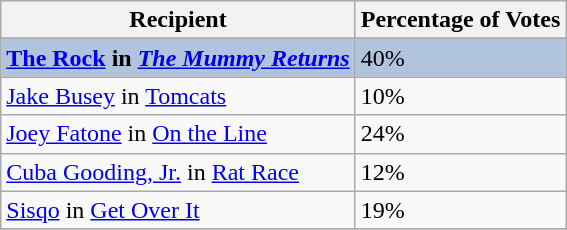<table class="wikitable sortable plainrowheaders" align="centre">
<tr>
<th>Recipient</th>
<th>Percentage of Votes</th>
</tr>
<tr>
</tr>
<tr style="background:#B0C4DE;">
<td><strong><a href='#'>The Rock</a> in <em><a href='#'>The Mummy Returns</a><strong><em></td>
<td></strong>40%<strong></td>
</tr>
<tr>
<td><a href='#'>Jake Busey</a> in </em><a href='#'>Tomcats</a><em></td>
<td>10%</td>
</tr>
<tr>
<td><a href='#'>Joey Fatone</a> in </em><a href='#'>On the Line</a><em></td>
<td>24%</td>
</tr>
<tr>
<td><a href='#'>Cuba Gooding, Jr.</a> in </em><a href='#'>Rat Race</a><em></td>
<td>12%</td>
</tr>
<tr>
<td><a href='#'>Sisqo</a> in </em><a href='#'>Get Over It</a><em></td>
<td>19%</td>
</tr>
<tr>
</tr>
</table>
